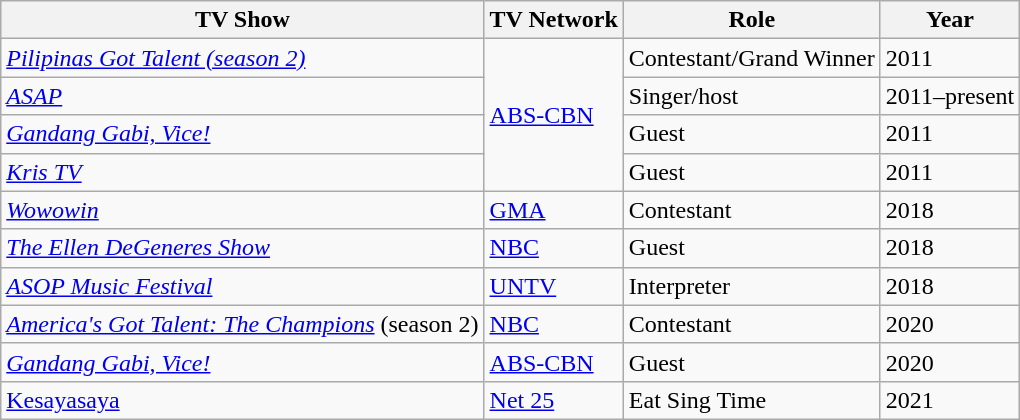<table class="wikitable">
<tr>
<th>TV Show</th>
<th>TV Network</th>
<th>Role</th>
<th>Year</th>
</tr>
<tr>
<td><em><a href='#'>Pilipinas Got Talent (season 2)</a></em></td>
<td rowspan=4><a href='#'>ABS-CBN</a></td>
<td>Contestant/Grand Winner</td>
<td>2011</td>
</tr>
<tr>
<td><em><a href='#'>ASAP</a></em></td>
<td>Singer/host</td>
<td>2011–present</td>
</tr>
<tr>
<td><em><a href='#'>Gandang Gabi, Vice!</a></em></td>
<td>Guest</td>
<td>2011</td>
</tr>
<tr>
<td><em><a href='#'>Kris TV</a></em></td>
<td>Guest</td>
<td>2011</td>
</tr>
<tr>
<td><em><a href='#'>Wowowin</a></em></td>
<td><a href='#'>GMA</a></td>
<td>Contestant</td>
<td>2018</td>
</tr>
<tr>
<td><em><a href='#'>The Ellen DeGeneres Show</a></em></td>
<td><a href='#'>NBC</a></td>
<td>Guest</td>
<td>2018</td>
</tr>
<tr>
<td><em><a href='#'>ASOP Music Festival</a></em></td>
<td><a href='#'>UNTV</a></td>
<td>Interpreter</td>
<td>2018</td>
</tr>
<tr>
<td><em><a href='#'>America's Got Talent: The Champions</a></em> (season 2)</td>
<td><a href='#'>NBC</a></td>
<td>Contestant</td>
<td>2020</td>
</tr>
<tr>
<td><em><a href='#'>Gandang Gabi, Vice!</a></em></td>
<td><a href='#'>ABS-CBN</a></td>
<td>Guest</td>
<td>2020</td>
</tr>
<tr>
<td><a href='#'>Kesayasaya</a></td>
<td><a href='#'>Net 25</a></td>
<td>Eat Sing Time</td>
<td>2021</td>
</tr>
</table>
